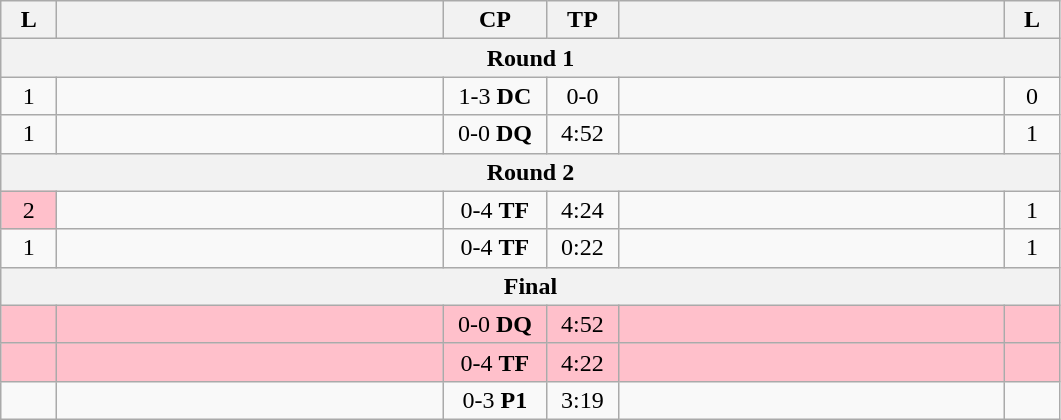<table class="wikitable" style="text-align: center;" |>
<tr>
<th width="30">L</th>
<th width="250"></th>
<th width="62">CP</th>
<th width="40">TP</th>
<th width="250"></th>
<th width="30">L</th>
</tr>
<tr>
<th colspan="7">Round 1</th>
</tr>
<tr>
<td>1</td>
<td style="text-align:left;"></td>
<td>1-3 <strong>DC</strong></td>
<td>0-0</td>
<td style="text-align:left;"><strong></strong></td>
<td>0</td>
</tr>
<tr>
<td>1</td>
<td style="text-align:left;"></td>
<td>0-0 <strong>DQ</strong></td>
<td>4:52</td>
<td style="text-align:left;"></td>
<td>1</td>
</tr>
<tr>
<th colspan="7">Round 2</th>
</tr>
<tr>
<td bgcolor=pink>2</td>
<td style="text-align:left;"></td>
<td>0-4 <strong>TF</strong></td>
<td>4:24</td>
<td style="text-align:left;"><strong></strong></td>
<td>1</td>
</tr>
<tr>
<td>1</td>
<td style="text-align:left;"></td>
<td>0-4 <strong>TF</strong></td>
<td>0:22</td>
<td style="text-align:left;"><strong></strong></td>
<td>1</td>
</tr>
<tr>
<th colspan="7">Final</th>
</tr>
<tr bgcolor=#FFC0CB>
<td></td>
<td style="text-align:left;"></td>
<td>0-0 <strong>DQ</strong></td>
<td>4:52</td>
<td style="text-align:left;"><strong></strong></td>
<td></td>
</tr>
<tr bgcolor=#FFC0CB>
<td></td>
<td style="text-align:left;"></td>
<td>0-4 <strong>TF</strong></td>
<td>4:22</td>
<td style="text-align:left;"><strong></strong></td>
<td></td>
</tr>
<tr>
<td></td>
<td style="text-align:left;"></td>
<td>0-3 <strong>P1</strong></td>
<td>3:19</td>
<td style="text-align:left;"><strong></strong></td>
<td></td>
</tr>
</table>
